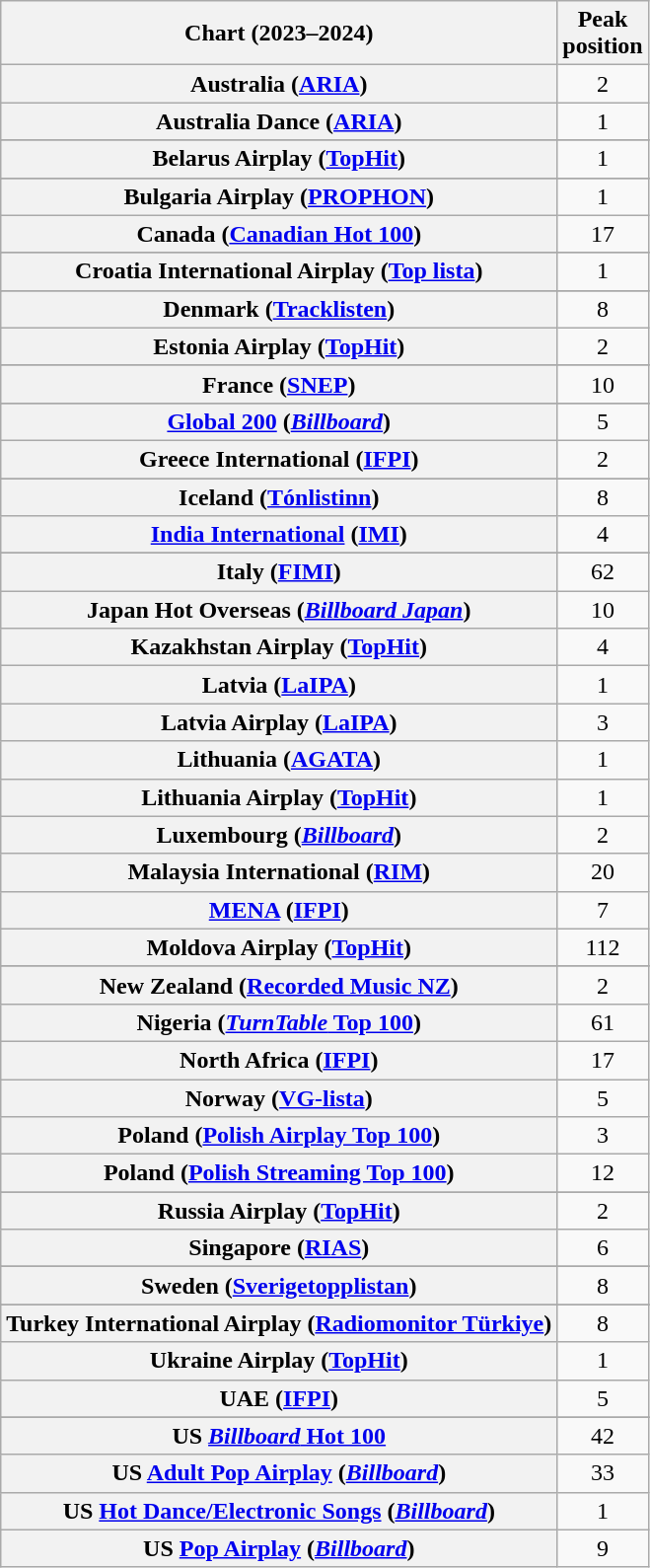<table class="wikitable sortable plainrowheaders" style="text-align:center">
<tr>
<th scope="col">Chart (2023–2024)</th>
<th scope="col">Peak<br>position</th>
</tr>
<tr>
<th scope="row">Australia (<a href='#'>ARIA</a>)</th>
<td>2</td>
</tr>
<tr>
<th scope="row">Australia Dance (<a href='#'>ARIA</a>)</th>
<td>1</td>
</tr>
<tr>
</tr>
<tr>
<th scope="row">Belarus Airplay (<a href='#'>TopHit</a>)</th>
<td>1</td>
</tr>
<tr>
</tr>
<tr>
</tr>
<tr>
<th scope="row">Bulgaria Airplay (<a href='#'>PROPHON</a>)</th>
<td>1</td>
</tr>
<tr>
<th scope="row">Canada (<a href='#'>Canadian Hot 100</a>)</th>
<td>17</td>
</tr>
<tr>
</tr>
<tr>
</tr>
<tr>
<th scope="row">Croatia International Airplay (<a href='#'>Top lista</a>)</th>
<td>1</td>
</tr>
<tr>
</tr>
<tr>
</tr>
<tr>
<th scope="row">Denmark (<a href='#'>Tracklisten</a>)</th>
<td>8</td>
</tr>
<tr>
<th scope="row">Estonia Airplay (<a href='#'>TopHit</a>)</th>
<td>2</td>
</tr>
<tr>
</tr>
<tr>
<th scope="row">France (<a href='#'>SNEP</a>)</th>
<td>10</td>
</tr>
<tr>
</tr>
<tr>
<th scope="row"><a href='#'>Global 200</a> (<em><a href='#'>Billboard</a></em>)</th>
<td>5</td>
</tr>
<tr>
<th scope="row">Greece International (<a href='#'>IFPI</a>)</th>
<td>2</td>
</tr>
<tr>
</tr>
<tr>
<th scope="row">Iceland (<a href='#'>Tónlistinn</a>)</th>
<td>8</td>
</tr>
<tr>
<th scope="row"><a href='#'>India International</a> (<a href='#'>IMI</a>)</th>
<td>4</td>
</tr>
<tr>
</tr>
<tr>
<th scope="row">Italy (<a href='#'>FIMI</a>)</th>
<td>62</td>
</tr>
<tr>
<th scope="row">Japan Hot Overseas (<em><a href='#'>Billboard Japan</a></em>)</th>
<td>10</td>
</tr>
<tr>
<th scope="row">Kazakhstan Airplay (<a href='#'>TopHit</a>)</th>
<td>4</td>
</tr>
<tr>
<th scope="row">Latvia (<a href='#'>LaIPA</a>)</th>
<td>1</td>
</tr>
<tr>
<th scope="row">Latvia Airplay (<a href='#'>LaIPA</a>)</th>
<td>3</td>
</tr>
<tr>
<th scope="row">Lithuania (<a href='#'>AGATA</a>)</th>
<td>1</td>
</tr>
<tr>
<th scope="row">Lithuania Airplay (<a href='#'>TopHit</a>)</th>
<td>1</td>
</tr>
<tr>
<th scope="row">Luxembourg (<em><a href='#'>Billboard</a></em>)</th>
<td>2</td>
</tr>
<tr>
<th scope="row">Malaysia International (<a href='#'>RIM</a>)</th>
<td>20</td>
</tr>
<tr>
<th scope="row"><a href='#'>MENA</a> (<a href='#'>IFPI</a>)</th>
<td>7</td>
</tr>
<tr>
<th scope="row">Moldova Airplay (<a href='#'>TopHit</a>)</th>
<td>112</td>
</tr>
<tr>
</tr>
<tr>
</tr>
<tr>
<th scope="row">New Zealand (<a href='#'>Recorded Music NZ</a>)</th>
<td>2</td>
</tr>
<tr>
<th scope="row">Nigeria (<a href='#'><em>TurnTable</em> Top 100</a>)</th>
<td>61</td>
</tr>
<tr>
<th scope="row">North Africa (<a href='#'>IFPI</a>)</th>
<td>17</td>
</tr>
<tr>
<th scope="row">Norway (<a href='#'>VG-lista</a>)</th>
<td>5</td>
</tr>
<tr>
<th scope="row">Poland (<a href='#'>Polish Airplay Top 100</a>)</th>
<td>3</td>
</tr>
<tr>
<th scope="row">Poland (<a href='#'>Polish Streaming Top 100</a>)</th>
<td>12</td>
</tr>
<tr>
</tr>
<tr>
</tr>
<tr>
<th scope="row">Russia Airplay (<a href='#'>TopHit</a>)</th>
<td>2</td>
</tr>
<tr>
<th scope="row">Singapore (<a href='#'>RIAS</a>)</th>
<td>6</td>
</tr>
<tr>
</tr>
<tr>
</tr>
<tr>
<th scope="row">Sweden (<a href='#'>Sverigetopplistan</a>)</th>
<td>8</td>
</tr>
<tr>
</tr>
<tr>
<th scope="row">Turkey International Airplay (<a href='#'>Radiomonitor Türkiye</a>)</th>
<td>8</td>
</tr>
<tr>
<th scope="row">Ukraine Airplay (<a href='#'>TopHit</a>)</th>
<td>1</td>
</tr>
<tr>
<th scope="row">UAE (<a href='#'>IFPI</a>)</th>
<td>5</td>
</tr>
<tr>
</tr>
<tr>
<th scope="row">US <a href='#'><em>Billboard</em> Hot 100</a></th>
<td>42</td>
</tr>
<tr>
<th scope="row">US <a href='#'>Adult Pop Airplay</a> (<em><a href='#'>Billboard</a></em>)</th>
<td>33</td>
</tr>
<tr>
<th scope="row">US <a href='#'>Hot Dance/Electronic Songs</a> (<em><a href='#'>Billboard</a></em>)</th>
<td>1</td>
</tr>
<tr>
<th scope="row">US <a href='#'>Pop Airplay</a> (<em><a href='#'>Billboard</a></em>)</th>
<td>9</td>
</tr>
</table>
